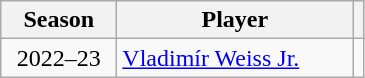<table class="wikitable">
<tr>
<th style="width:70px;">Season</th>
<th style="width:150px;">Player</th>
<th></th>
</tr>
<tr>
<td style="text-align:center;">2022–23</td>
<td> <a href='#'>Vladimír Weiss Jr.</a></td>
<td></td>
</tr>
</table>
